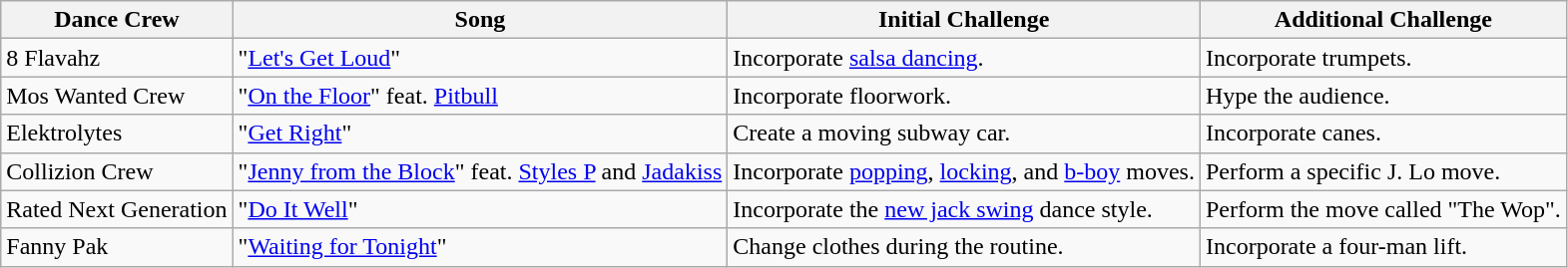<table class="wikitable">
<tr>
<th>Dance Crew</th>
<th>Song</th>
<th>Initial Challenge</th>
<th>Additional Challenge</th>
</tr>
<tr>
<td>8 Flavahz</td>
<td>"<a href='#'>Let's Get Loud</a>"</td>
<td>Incorporate <a href='#'>salsa dancing</a>.</td>
<td>Incorporate trumpets.</td>
</tr>
<tr>
<td>Mos Wanted Crew</td>
<td>"<a href='#'>On the Floor</a>" feat. <a href='#'>Pitbull</a></td>
<td>Incorporate floorwork.</td>
<td>Hype the audience.</td>
</tr>
<tr>
<td>Elektrolytes</td>
<td>"<a href='#'>Get Right</a>"</td>
<td>Create a moving subway car.</td>
<td>Incorporate canes.</td>
</tr>
<tr>
<td>Collizion Crew</td>
<td>"<a href='#'>Jenny from the Block</a>" feat. <a href='#'>Styles P</a> and <a href='#'>Jadakiss</a></td>
<td>Incorporate <a href='#'>popping</a>, <a href='#'>locking</a>, and <a href='#'>b-boy</a> moves.</td>
<td>Perform a specific J. Lo move.</td>
</tr>
<tr elm>
<td>Rated Next Generation</td>
<td>"<a href='#'>Do It Well</a>"</td>
<td>Incorporate the <a href='#'>new jack swing</a> dance style.</td>
<td>Perform the move called "The Wop".</td>
</tr>
<tr>
<td>Fanny Pak</td>
<td>"<a href='#'>Waiting for Tonight</a>"</td>
<td>Change clothes during the routine.</td>
<td>Incorporate a four-man lift.</td>
</tr>
</table>
